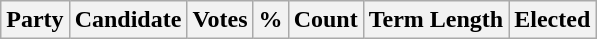<table class="wikitable">
<tr>
<th colspan="2">Party</th>
<th>Candidate</th>
<th>Votes</th>
<th>%</th>
<th>Count</th>
<th>Term Length</th>
<th>Elected<br>













</th>
</tr>
</table>
